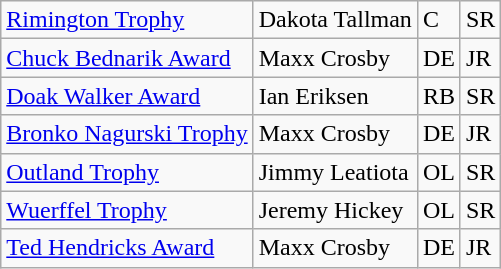<table class="wikitable">
<tr>
<td><a href='#'>Rimington Trophy</a></td>
<td>Dakota Tallman</td>
<td>C</td>
<td>SR</td>
</tr>
<tr>
<td><a href='#'>Chuck Bednarik Award</a></td>
<td>Maxx Crosby</td>
<td>DE</td>
<td>JR</td>
</tr>
<tr>
<td><a href='#'>Doak Walker Award</a></td>
<td>Ian Eriksen</td>
<td>RB</td>
<td>SR</td>
</tr>
<tr>
<td><a href='#'>Bronko Nagurski Trophy</a></td>
<td>Maxx Crosby</td>
<td>DE</td>
<td>JR</td>
</tr>
<tr>
<td><a href='#'>Outland Trophy</a></td>
<td>Jimmy Leatiota</td>
<td>OL</td>
<td>SR</td>
</tr>
<tr>
<td><a href='#'>Wuerffel Trophy</a></td>
<td>Jeremy Hickey</td>
<td>OL</td>
<td>SR</td>
</tr>
<tr>
<td><a href='#'>Ted Hendricks Award</a></td>
<td>Maxx Crosby</td>
<td>DE</td>
<td>JR</td>
</tr>
</table>
